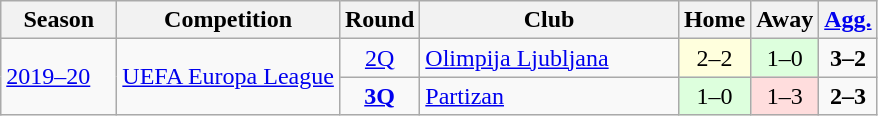<table class="wikitable">
<tr>
<th width="70">Season</th>
<th>Competition</th>
<th>Round</th>
<th width="165">Club</th>
<th>Home</th>
<th>Away</th>
<th><a href='#'>Agg.</a></th>
</tr>
<tr>
<td rowspan="2"><a href='#'>2019–20</a></td>
<td rowspan="2"><a href='#'>UEFA Europa League</a></td>
<td align="center"><a href='#'>2Q</a></td>
<td> <a href='#'>Olimpija Ljubljana</a></td>
<td style="text-align:center; background:#ffd;">2–2</td>
<td style="text-align:center; background:#dfd;">1–0</td>
<td style="text-align:center;"><strong>3–2</strong></td>
</tr>
<tr>
<td align="center"><strong><a href='#'>3Q</a></strong></td>
<td> <a href='#'>Partizan</a></td>
<td style="text-align:center; background:#dfd;">1–0</td>
<td style="text-align:center; background:#fdd;">1–3</td>
<td style="text-align:center;"><strong>2–3</strong></td>
</tr>
</table>
